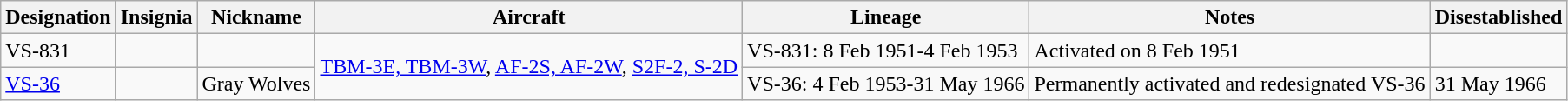<table class="wikitable">
<tr>
<th>Designation</th>
<th>Insignia</th>
<th>Nickname</th>
<th>Aircraft</th>
<th>Lineage</th>
<th>Notes</th>
<th>Disestablished</th>
</tr>
<tr>
<td>VS-831</td>
<td></td>
<td></td>
<td Rowspan="2"><a href='#'>TBM-3E, TBM-3W</a>, <a href='#'>AF-2S, AF-2W</a>, <a href='#'>S2F-2, S-2D</a></td>
<td style="white-space: nowrap;">VS-831: 8 Feb 1951-4 Feb 1953</td>
<td>Activated on 8 Feb 1951</td>
</tr>
<tr>
<td><a href='#'>VS-36</a></td>
<td></td>
<td>Gray Wolves</td>
<td style="white-space: nowrap;">VS-36: 4 Feb 1953-31 May 1966</td>
<td>Permanently activated and redesignated VS-36</td>
<td>31 May 1966</td>
</tr>
</table>
